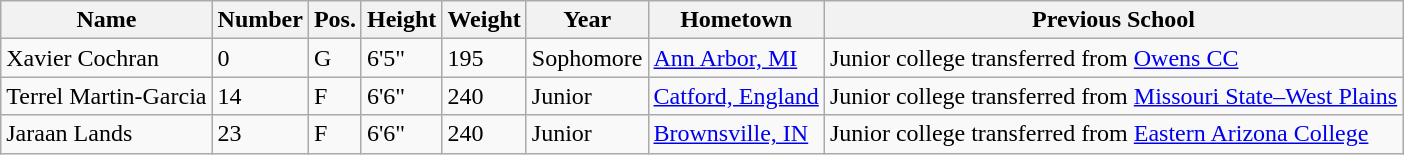<table class="wikitable sortable" border="1">
<tr>
<th>Name</th>
<th>Number</th>
<th>Pos.</th>
<th>Height</th>
<th>Weight</th>
<th>Year</th>
<th>Hometown</th>
<th class="unsortable">Previous School</th>
</tr>
<tr>
<td>Xavier Cochran</td>
<td>0</td>
<td>G</td>
<td>6'5"</td>
<td>195</td>
<td>Sophomore</td>
<td><a href='#'>Ann Arbor, MI</a></td>
<td>Junior college transferred from <a href='#'>Owens CC</a></td>
</tr>
<tr>
<td>Terrel Martin-Garcia</td>
<td>14</td>
<td>F</td>
<td>6'6"</td>
<td>240</td>
<td>Junior</td>
<td><a href='#'>Catford, England</a></td>
<td>Junior college transferred from <a href='#'>Missouri State–West Plains</a></td>
</tr>
<tr>
<td>Jaraan Lands</td>
<td>23</td>
<td>F</td>
<td>6'6"</td>
<td>240</td>
<td>Junior</td>
<td><a href='#'>Brownsville, IN</a></td>
<td>Junior college transferred from <a href='#'>Eastern Arizona College</a></td>
</tr>
</table>
